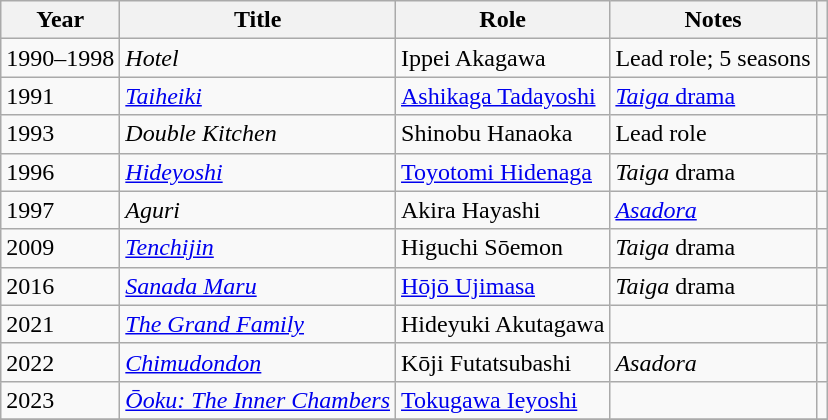<table class="wikitable sortable">
<tr>
<th>Year</th>
<th>Title</th>
<th>Role</th>
<th class="unsortable">Notes</th>
<th class="unsortable"></th>
</tr>
<tr>
<td>1990–1998</td>
<td><em>Hotel</em></td>
<td>Ippei Akagawa</td>
<td>Lead role; 5 seasons</td>
<td></td>
</tr>
<tr>
<td>1991</td>
<td><em><a href='#'>Taiheiki</a></em></td>
<td><a href='#'>Ashikaga Tadayoshi</a></td>
<td><a href='#'><em>Taiga</em> drama</a></td>
<td></td>
</tr>
<tr>
<td>1993</td>
<td><em>Double Kitchen</em></td>
<td>Shinobu Hanaoka</td>
<td>Lead role</td>
<td></td>
</tr>
<tr>
<td>1996</td>
<td><em><a href='#'>Hideyoshi</a></em></td>
<td><a href='#'>Toyotomi Hidenaga</a></td>
<td><em>Taiga</em> drama</td>
<td></td>
</tr>
<tr>
<td>1997</td>
<td><em>Aguri</em></td>
<td>Akira Hayashi</td>
<td><em><a href='#'>Asadora</a></em></td>
<td></td>
</tr>
<tr>
<td>2009</td>
<td><em><a href='#'>Tenchijin</a></em></td>
<td>Higuchi Sōemon</td>
<td><em>Taiga</em> drama</td>
<td></td>
</tr>
<tr>
<td>2016</td>
<td><em><a href='#'>Sanada Maru</a></em></td>
<td><a href='#'>Hōjō Ujimasa</a></td>
<td><em>Taiga</em> drama</td>
<td></td>
</tr>
<tr>
<td>2021</td>
<td><em><a href='#'>The Grand Family</a></em></td>
<td>Hideyuki Akutagawa</td>
<td></td>
<td></td>
</tr>
<tr>
<td>2022</td>
<td><em><a href='#'>Chimudondon</a></em></td>
<td>Kōji Futatsubashi</td>
<td><em>Asadora</em></td>
<td></td>
</tr>
<tr>
<td>2023</td>
<td><em><a href='#'>Ōoku: The Inner Chambers</a></em></td>
<td><a href='#'>Tokugawa Ieyoshi</a></td>
<td></td>
<td></td>
</tr>
<tr>
</tr>
</table>
